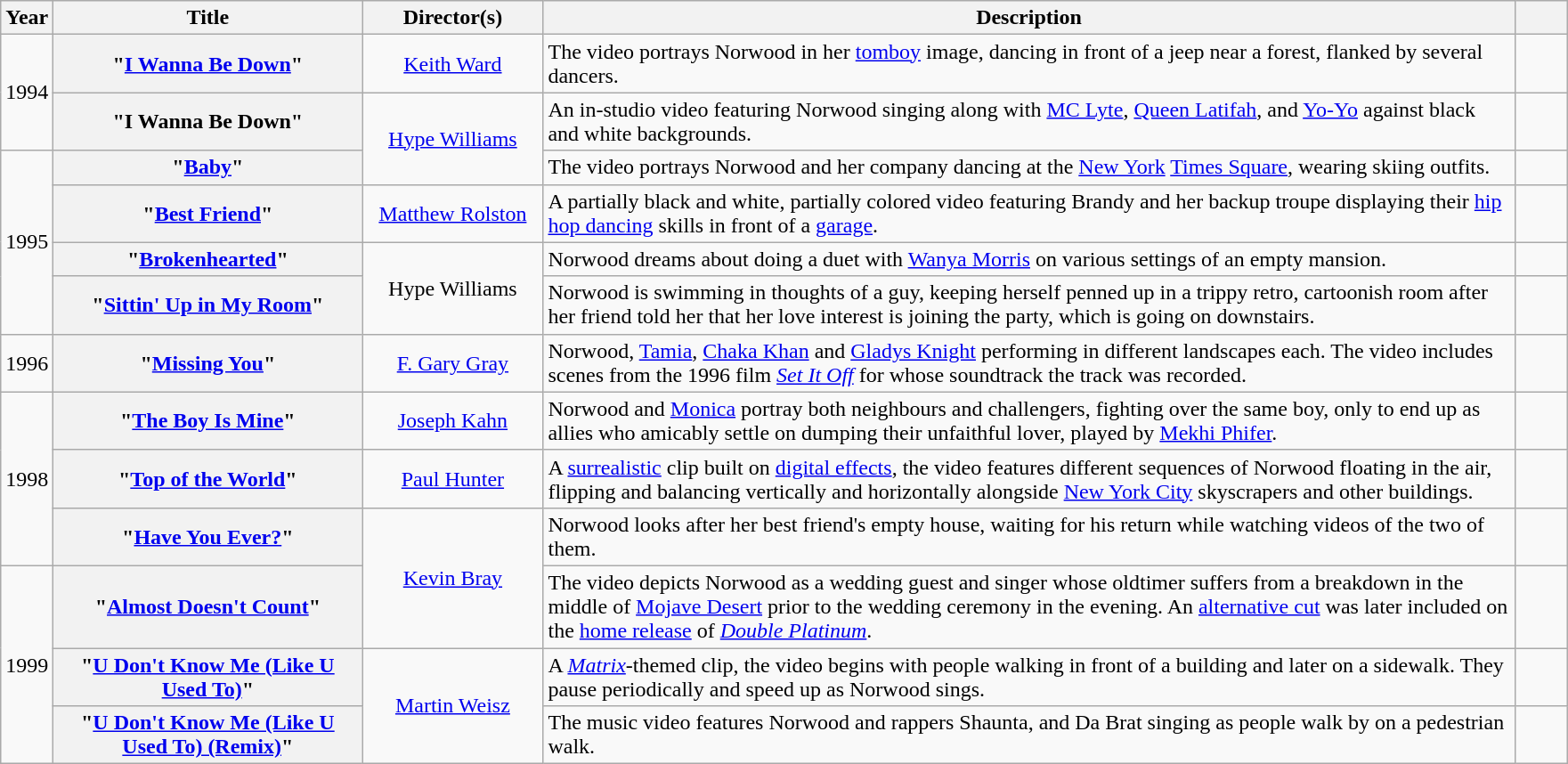<table class="wikitable sortable plainrowheaders" style="text-align:center;">
<tr>
<th scope="col" style="width:2em;">Year</th>
<th scope="col" style="width:14em;">Title</th>
<th scope="col" style="width:8em;">Director(s)</th>
<th scope="col" style="width:45em;" class="unsortable">Description</th>
<th scope="col" style="width:2em;" class="unsortable"></th>
</tr>
<tr>
<td align="center" rowspan="2">1994</td>
<th scope="row">"<a href='#'>I Wanna Be Down</a>"</th>
<td><a href='#'>Keith Ward</a></td>
<td align="left">The video portrays Norwood in her <a href='#'>tomboy</a> image, dancing in front of a jeep near a forest, flanked by several dancers.</td>
<td></td>
</tr>
<tr>
<th scope="row">"I Wanna Be Down"</th>
<td rowspan="2"><a href='#'>Hype Williams</a></td>
<td align="left">An in-studio video featuring Norwood singing along with <a href='#'>MC Lyte</a>, <a href='#'>Queen Latifah</a>, and <a href='#'>Yo-Yo</a> against black and white backgrounds.</td>
<td></td>
</tr>
<tr>
<td align="center" rowspan="4">1995</td>
<th scope="row">"<a href='#'>Baby</a>"</th>
<td align="left">The video portrays Norwood and her company dancing at the <a href='#'>New York</a> <a href='#'>Times Square</a>, wearing skiing outfits.</td>
<td></td>
</tr>
<tr>
<th scope="row">"<a href='#'>Best Friend</a>"</th>
<td><a href='#'>Matthew Rolston</a></td>
<td align="left">A partially black and white, partially colored video featuring Brandy and her backup troupe displaying their <a href='#'>hip hop dancing</a> skills in front of a <a href='#'>garage</a>.</td>
<td></td>
</tr>
<tr>
<th scope="row">"<a href='#'>Brokenhearted</a>"</th>
<td rowspan="2">Hype Williams</td>
<td align="left">Norwood dreams about doing a duet with <a href='#'>Wanya Morris</a> on various settings of an empty mansion.</td>
<td></td>
</tr>
<tr>
<th scope="row">"<a href='#'>Sittin' Up in My Room</a>"</th>
<td align="left">Norwood is swimming in thoughts of a guy, keeping herself penned up in a trippy retro, cartoonish room after her friend told her that her love interest is joining the party, which is going on downstairs.</td>
<td></td>
</tr>
<tr>
<td align="center" rowspan="1">1996</td>
<th scope="row">"<a href='#'>Missing You</a>"</th>
<td><a href='#'>F. Gary Gray</a></td>
<td align="left">Norwood, <a href='#'>Tamia</a>, <a href='#'>Chaka Khan</a> and <a href='#'>Gladys Knight</a> performing in different landscapes each. The video includes scenes from the 1996 film <em><a href='#'>Set It Off</a></em> for whose soundtrack the track was recorded.</td>
<td></td>
</tr>
<tr>
<td align="center" rowspan="3">1998</td>
<th scope="row">"<a href='#'>The Boy Is Mine</a>"</th>
<td><a href='#'>Joseph Kahn</a></td>
<td align="left">Norwood and <a href='#'>Monica</a> portray both neighbours and challengers, fighting over the same boy, only to end up as allies who amicably settle on dumping their unfaithful lover, played by <a href='#'>Mekhi Phifer</a>.</td>
<td></td>
</tr>
<tr>
<th scope="row">"<a href='#'>Top of the World</a>"</th>
<td><a href='#'>Paul Hunter</a></td>
<td align="left">A <a href='#'>surrealistic</a> clip built on <a href='#'>digital effects</a>, the video features different sequences of Norwood floating in the air, flipping and balancing vertically and horizontally alongside <a href='#'>New York City</a> skyscrapers and other buildings.</td>
<td></td>
</tr>
<tr>
<th scope="row">"<a href='#'>Have You Ever?</a>"</th>
<td rowspan="2"><a href='#'>Kevin Bray</a></td>
<td align="left">Norwood looks after her best friend's empty house, waiting for his return while watching videos of the two of them.</td>
<td></td>
</tr>
<tr>
<td align="center" rowspan="3">1999</td>
<th scope="row">"<a href='#'>Almost Doesn't Count</a>"</th>
<td align="left">The video depicts Norwood as a wedding guest and singer whose oldtimer suffers from a breakdown in the middle of <a href='#'>Mojave Desert</a> prior to the wedding ceremony in the evening. An <a href='#'>alternative cut</a> was later included on the <a href='#'>home release</a> of <em><a href='#'>Double Platinum</a></em>.</td>
<td></td>
</tr>
<tr>
<th scope="row">"<a href='#'>U Don't Know Me (Like U Used To)</a>"</th>
<td rowspan="2"><a href='#'>Martin Weisz</a></td>
<td align="left">A <em><a href='#'>Matrix</a></em>-themed clip, the video begins with people walking in front of a building and later on a sidewalk. They pause periodically and speed up as Norwood sings.</td>
<td></td>
</tr>
<tr>
<th scope="row">"<a href='#'>U Don't Know Me (Like U Used To) (Remix)</a>"</th>
<td align="left">The music video features Norwood and rappers Shaunta, and Da Brat singing as people walk by on a pedestrian walk.</td>
<td></td>
</tr>
</table>
